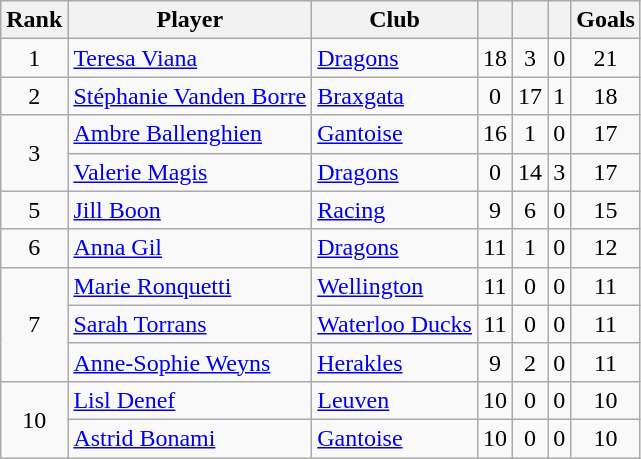<table class="wikitable" style="text-align:center">
<tr>
<th>Rank</th>
<th>Player</th>
<th>Club</th>
<th></th>
<th></th>
<th></th>
<th>Goals</th>
</tr>
<tr>
<td>1</td>
<td align=left> <a href='#'>Teresa Viana</a></td>
<td align=left><a href='#'>Dragons</a></td>
<td>18</td>
<td>3</td>
<td>0</td>
<td>21</td>
</tr>
<tr>
<td>2</td>
<td align=left> <a href='#'>Stéphanie Vanden Borre</a></td>
<td align=left><a href='#'>Braxgata</a></td>
<td>0</td>
<td>17</td>
<td>1</td>
<td>18</td>
</tr>
<tr>
<td rowspan=2>3</td>
<td align=left> <a href='#'>Ambre Ballenghien</a></td>
<td align=left><a href='#'>Gantoise</a></td>
<td>16</td>
<td>1</td>
<td>0</td>
<td>17</td>
</tr>
<tr>
<td align=left> <a href='#'>Valerie Magis</a></td>
<td align=left><a href='#'>Dragons</a></td>
<td>0</td>
<td>14</td>
<td>3</td>
<td>17</td>
</tr>
<tr>
<td>5</td>
<td align=left> <a href='#'>Jill Boon</a></td>
<td align=left><a href='#'>Racing</a></td>
<td>9</td>
<td>6</td>
<td>0</td>
<td>15</td>
</tr>
<tr>
<td>6</td>
<td align=left> <a href='#'>Anna Gil</a></td>
<td align=left><a href='#'>Dragons</a></td>
<td>11</td>
<td>1</td>
<td>0</td>
<td>12</td>
</tr>
<tr>
<td rowspan=3>7</td>
<td align=left> <a href='#'>Marie Ronquetti</a></td>
<td align=left><a href='#'>Wellington</a></td>
<td>11</td>
<td>0</td>
<td>0</td>
<td>11</td>
</tr>
<tr>
<td align=left> <a href='#'>Sarah Torrans</a></td>
<td align=left><a href='#'>Waterloo Ducks</a></td>
<td>11</td>
<td>0</td>
<td>0</td>
<td>11</td>
</tr>
<tr>
<td align=left> <a href='#'>Anne-Sophie Weyns</a></td>
<td align=left><a href='#'>Herakles</a></td>
<td>9</td>
<td>2</td>
<td>0</td>
<td>11</td>
</tr>
<tr>
<td rowspan=2>10</td>
<td align=left> <a href='#'>Lisl Denef</a></td>
<td align=left><a href='#'>Leuven</a></td>
<td>10</td>
<td>0</td>
<td>0</td>
<td>10</td>
</tr>
<tr>
<td align=left> <a href='#'>Astrid Bonami</a></td>
<td align=left><a href='#'>Gantoise</a></td>
<td>10</td>
<td>0</td>
<td>0</td>
<td>10</td>
</tr>
</table>
